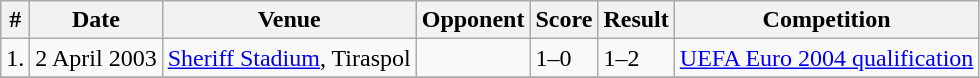<table class="wikitable">
<tr>
<th>#</th>
<th>Date</th>
<th>Venue</th>
<th>Opponent</th>
<th>Score</th>
<th>Result</th>
<th>Competition</th>
</tr>
<tr>
<td>1.</td>
<td>2 April 2003</td>
<td><a href='#'>Sheriff Stadium</a>, Tiraspol</td>
<td></td>
<td>1–0</td>
<td>1–2</td>
<td><a href='#'>UEFA Euro 2004 qualification</a></td>
</tr>
<tr>
</tr>
</table>
